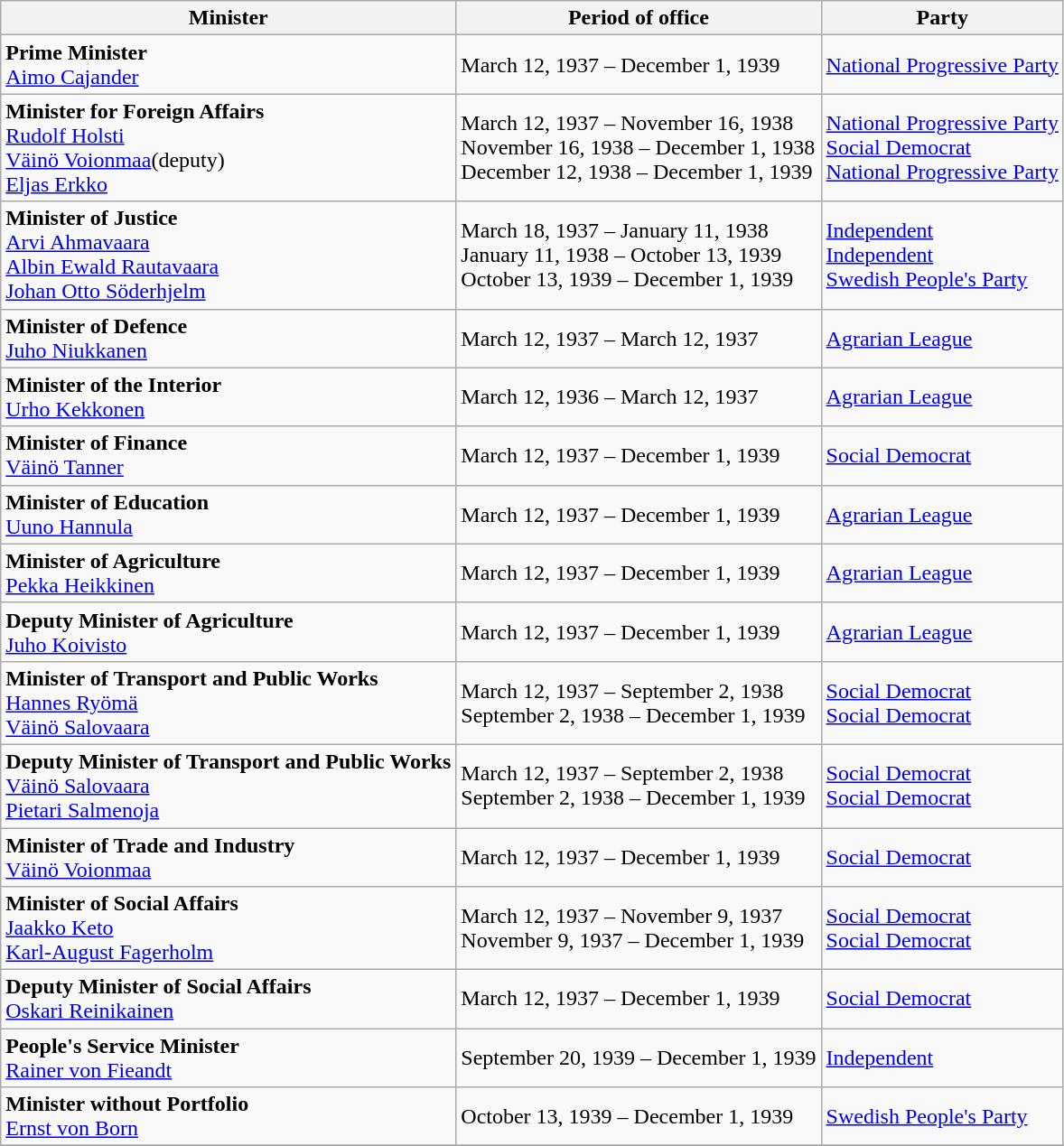<table class="wikitable">
<tr>
<th>Minister</th>
<th>Period of office</th>
<th>Party</th>
</tr>
<tr>
<td><strong>Prime Minister</strong><br><a href='#'>Aimo Cajander</a></td>
<td>March 12, 1937 – December 1, 1939</td>
<td><a href='#'>National Progressive Party</a></td>
</tr>
<tr>
<td><strong>Minister for Foreign Affairs </strong><br><a href='#'>Rudolf Holsti</a><br><a href='#'>Väinö Voionmaa</a>(deputy)<br><a href='#'>Eljas Erkko</a></td>
<td>March 12, 1937 – November 16, 1938<br>November 16, 1938 – December 1, 1938<br>December 12, 1938 – December 1, 1939</td>
<td><a href='#'>National Progressive Party</a><br><a href='#'>Social Democrat</a><br><a href='#'>National Progressive Party</a></td>
</tr>
<tr>
<td><strong>Minister of Justice</strong><br><a href='#'>Arvi Ahmavaara</a><br><a href='#'>Albin Ewald Rautavaara</a><br><a href='#'>Johan Otto Söderhjelm</a></td>
<td>March 18, 1937 – January 11, 1938<br>January 11, 1938 – October 13, 1939<br>October 13, 1939 – December 1, 1939</td>
<td><a href='#'>Independent</a><br> <a href='#'>Independent</a><br><a href='#'>Swedish People's Party</a></td>
</tr>
<tr>
<td><strong>Minister of Defence</strong><br><a href='#'>Juho Niukkanen</a></td>
<td>March 12, 1937 – March 12, 1937</td>
<td><a href='#'>Agrarian League</a></td>
</tr>
<tr>
<td><strong>Minister of the Interior</strong><br><a href='#'>Urho Kekkonen</a></td>
<td>March 12, 1936 – March 12, 1937</td>
<td><a href='#'>Agrarian League</a></td>
</tr>
<tr>
<td><strong>Minister of Finance</strong><br><a href='#'>Väinö Tanner</a></td>
<td>March 12, 1937 – December 1, 1939</td>
<td><a href='#'>Social Democrat</a></td>
</tr>
<tr>
<td><strong>Minister of Education</strong><br><a href='#'>Uuno Hannula</a></td>
<td>March 12, 1937 – December 1, 1939</td>
<td><a href='#'>Agrarian League</a></td>
</tr>
<tr>
<td><strong>Minister of Agriculture</strong><br><a href='#'>Pekka Heikkinen</a></td>
<td>March 12, 1937 – December 1, 1939</td>
<td><a href='#'>Agrarian League</a></td>
</tr>
<tr>
<td><strong>Deputy Minister of   Agriculture</strong><br><a href='#'>Juho Koivisto</a></td>
<td>March 12, 1937 – December 1, 1939</td>
<td><a href='#'>Agrarian League</a></td>
</tr>
<tr>
<td><strong>Minister of Transport and Public Works</strong><br><a href='#'>Hannes Ryömä</a><br><a href='#'>Väinö Salovaara</a></td>
<td>March 12, 1937 – September 2, 1938<br>September 2, 1938 – December 1, 1939</td>
<td><a href='#'>Social Democrat</a><br><a href='#'>Social Democrat</a></td>
</tr>
<tr>
<td><strong>Deputy Minister of Transport and Public Works</strong><br><a href='#'>Väinö Salovaara</a><br><a href='#'>Pietari Salmenoja</a></td>
<td>March 12, 1937 – September 2, 1938<br>September 2, 1938 – December 1, 1939</td>
<td><a href='#'>Social Democrat</a><br><a href='#'>Social Democrat</a></td>
</tr>
<tr>
<td><strong>Minister of Trade and Industry</strong><br><a href='#'>Väinö Voionmaa</a></td>
<td>March 12, 1937 – December 1, 1939</td>
<td><a href='#'>Social Democrat</a></td>
</tr>
<tr>
<td><strong>Minister of Social Affairs</strong><br><a href='#'>Jaakko Keto</a><br><a href='#'>Karl-August Fagerholm</a></td>
<td>March 12, 1937 – November 9, 1937<br>November 9, 1937 – December 1, 1939</td>
<td><a href='#'>Social Democrat</a><br><a href='#'>Social Democrat</a></td>
</tr>
<tr>
<td><strong>Deputy Minister of Social Affairs</strong><br><a href='#'>Oskari Reinikainen</a></td>
<td>March 12, 1937 – December 1, 1939</td>
<td><a href='#'>Social Democrat</a></td>
</tr>
<tr>
<td><strong>People's Service Minister</strong><br><a href='#'>Rainer von Fieandt</a></td>
<td>September 20, 1939 – December 1, 1939</td>
<td><a href='#'>Independent</a></td>
</tr>
<tr>
<td><strong> Minister without Portfolio</strong><br><a href='#'>Ernst von Born</a></td>
<td>October 13, 1939 – December 1, 1939</td>
<td><a href='#'>Swedish People's Party</a></td>
</tr>
<tr>
</tr>
</table>
